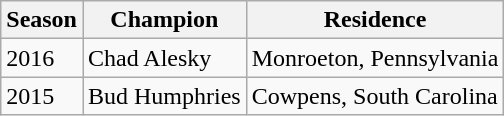<table class="wikitable">
<tr>
<th>Season</th>
<th>Champion</th>
<th>Residence</th>
</tr>
<tr>
<td>2016</td>
<td>Chad Alesky</td>
<td>Monroeton, Pennsylvania</td>
</tr>
<tr>
<td>2015</td>
<td>Bud Humphries</td>
<td>Cowpens, South Carolina</td>
</tr>
</table>
